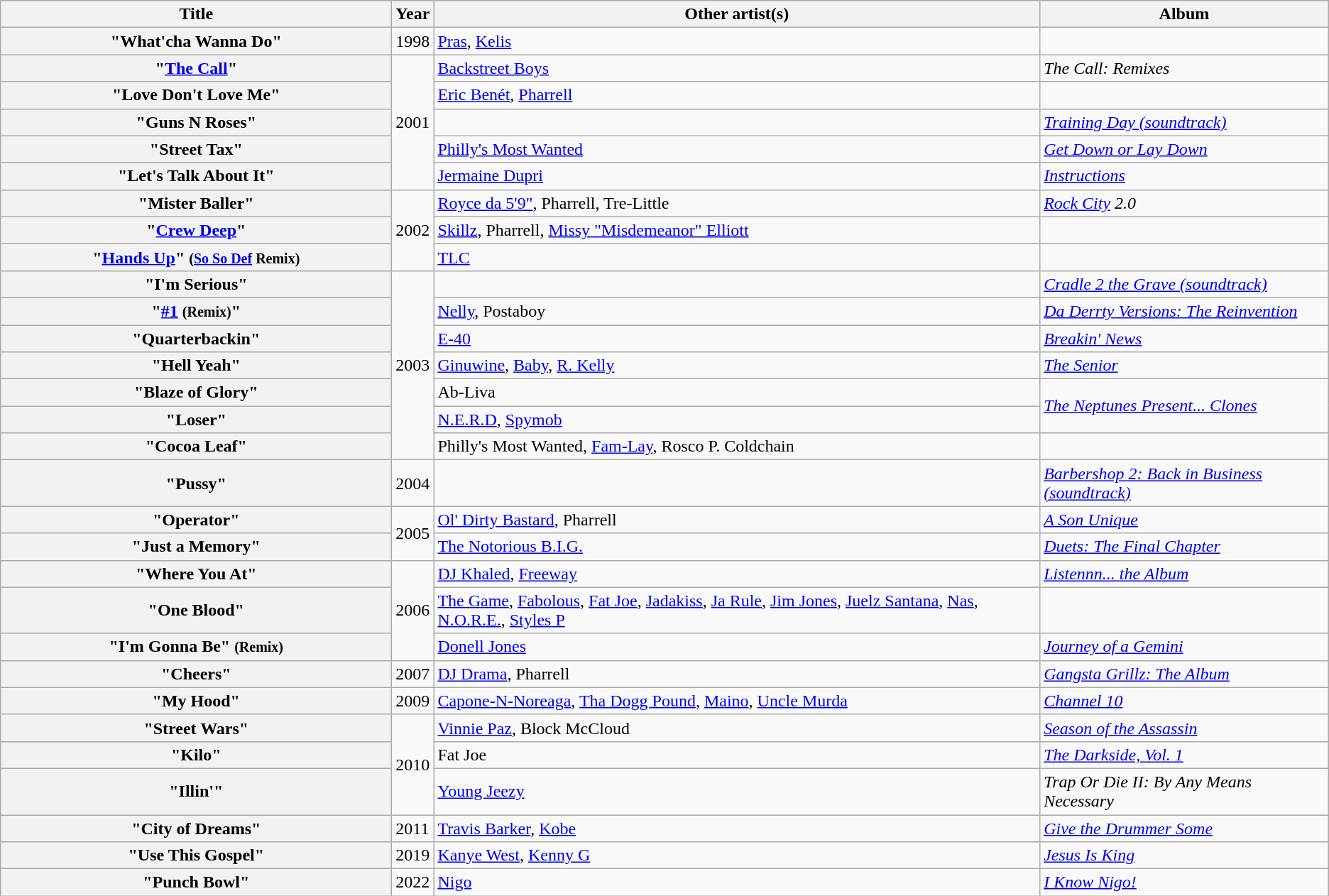<table class="wikitable plainrowheaders" style="text-align:left;">
<tr>
<th scope="col" style="width:22.5em;">Title</th>
<th scope="col">Year</th>
<th scope="col">Other artist(s)</th>
<th scope="col">Album</th>
</tr>
<tr>
<th scope="row">"What'cha Wanna Do" </th>
<td>1998</td>
<td><a href='#'>Pras</a>, <a href='#'>Kelis</a></td>
<td></td>
</tr>
<tr>
<th scope="row">"<a href='#'>The Call</a>" </th>
<td rowspan="5">2001</td>
<td><a href='#'>Backstreet Boys</a></td>
<td><em>The Call: Remixes</em></td>
</tr>
<tr>
<th scope="row">"Love Don't Love Me" </th>
<td><a href='#'>Eric Benét</a>, <a href='#'>Pharrell</a></td>
<td></td>
</tr>
<tr>
<th scope="row">"Guns N Roses"</th>
<td></td>
<td><em><a href='#'>Training Day (soundtrack)</a></em></td>
</tr>
<tr>
<th scope="row">"Street Tax"</th>
<td><a href='#'>Philly's Most Wanted</a></td>
<td><em><a href='#'>Get Down or Lay Down</a></em></td>
</tr>
<tr>
<th scope="row">"Let's Talk About It"</th>
<td><a href='#'>Jermaine Dupri</a></td>
<td><a href='#'><em>Instructions</em></a></td>
</tr>
<tr>
<th scope="row">"Mister Baller"</th>
<td rowspan="3">2002</td>
<td><a href='#'>Royce da 5'9"</a>, Pharrell, Tre-Little</td>
<td><em><a href='#'>Rock City</a> 2.0</em></td>
</tr>
<tr>
<th scope="row">"<a href='#'>Crew Deep</a>" </th>
<td><a href='#'>Skillz</a>, Pharrell, <a href='#'>Missy "Misdemeanor" Elliott</a></td>
<td></td>
</tr>
<tr>
<th scope="row">"<a href='#'>Hands Up</a>" <small>(<a href='#'>So So Def</a> Remix)</small></th>
<td><a href='#'>TLC</a></td>
<td></td>
</tr>
<tr>
<th scope="row">"I'm Serious"</th>
<td rowspan="7">2003</td>
<td></td>
<td><em><a href='#'>Cradle 2 the Grave (soundtrack)</a></em></td>
</tr>
<tr>
<th scope="row">"<a href='#'>#1</a> <small>(Remix)</small>"</th>
<td><a href='#'>Nelly</a>, Postaboy</td>
<td><em><a href='#'>Da Derrty Versions: The Reinvention</a></em></td>
</tr>
<tr>
<th scope="row">"Quarterbackin" </th>
<td><a href='#'>E-40</a></td>
<td><em><a href='#'>Breakin' News</a></em></td>
</tr>
<tr>
<th scope="row">"Hell Yeah" </th>
<td><a href='#'>Ginuwine</a>, <a href='#'>Baby</a>, <a href='#'>R. Kelly</a></td>
<td><em><a href='#'>The Senior</a></em></td>
</tr>
<tr>
<th scope="row">"Blaze of Glory"</th>
<td>Ab-Liva</td>
<td rowspan="2"><em><a href='#'>The Neptunes Present... Clones</a></em></td>
</tr>
<tr>
<th scope="row">"Loser"</th>
<td><a href='#'>N.E.R.D</a>, <a href='#'>Spymob</a></td>
</tr>
<tr>
<th scope="row">"Cocoa Leaf"</th>
<td>Philly's Most Wanted, <a href='#'>Fam-Lay</a>, Rosco P. Coldchain</td>
<td></td>
</tr>
<tr>
<th scope="row">"Pussy"</th>
<td>2004</td>
<td></td>
<td><em><a href='#'>Barbershop 2: Back in Business (soundtrack)</a></em></td>
</tr>
<tr>
<th scope="row">"Operator"</th>
<td rowspan="2">2005</td>
<td><a href='#'>Ol' Dirty Bastard</a>, Pharrell</td>
<td><em><a href='#'>A Son Unique</a></em></td>
</tr>
<tr>
<th scope="row">"Just a Memory"</th>
<td><a href='#'>The Notorious B.I.G.</a></td>
<td><em><a href='#'>Duets: The Final Chapter</a></em></td>
</tr>
<tr>
<th scope="row">"Where You At"</th>
<td rowspan="3">2006</td>
<td><a href='#'>DJ Khaled</a>, <a href='#'>Freeway</a></td>
<td><em><a href='#'>Listennn... the Album</a></em></td>
</tr>
<tr>
<th scope="row">"One Blood" </th>
<td><a href='#'>The Game</a>, <a href='#'>Fabolous</a>, <a href='#'>Fat Joe</a>, <a href='#'>Jadakiss</a>, <a href='#'>Ja Rule</a>, <a href='#'>Jim Jones</a>, <a href='#'>Juelz Santana</a>, <a href='#'>Nas</a>, <a href='#'>N.O.R.E.</a>, <a href='#'>Styles P</a></td>
<td></td>
</tr>
<tr>
<th scope="row">"I'm Gonna Be" <small>(Remix)</small></th>
<td><a href='#'>Donell Jones</a></td>
<td><em><a href='#'>Journey of a Gemini</a></em></td>
</tr>
<tr>
<th scope="row">"Cheers"</th>
<td>2007</td>
<td><a href='#'>DJ Drama</a>, Pharrell</td>
<td><em><a href='#'>Gangsta Grillz: The Album</a></em></td>
</tr>
<tr>
<th scope="row">"My Hood"</th>
<td>2009</td>
<td><a href='#'>Capone-N-Noreaga</a>, <a href='#'>Tha Dogg Pound</a>, <a href='#'>Maino</a>, <a href='#'>Uncle Murda</a></td>
<td><em><a href='#'>Channel 10</a></em></td>
</tr>
<tr>
<th scope="row">"Street Wars"</th>
<td rowspan="3">2010</td>
<td><a href='#'>Vinnie Paz</a>, Block McCloud</td>
<td><em><a href='#'>Season of the Assassin</a></em></td>
</tr>
<tr>
<th scope="row">"Kilo"</th>
<td>Fat Joe</td>
<td><em><a href='#'>The Darkside, Vol. 1</a></em></td>
</tr>
<tr>
<th scope="row">"Illin'"</th>
<td><a href='#'>Young Jeezy</a></td>
<td><em>Trap Or Die II: By Any Means Necessary</em></td>
</tr>
<tr>
<th scope="row">"City of Dreams"</th>
<td>2011</td>
<td><a href='#'>Travis Barker</a>, <a href='#'>Kobe</a></td>
<td><em><a href='#'>Give the Drummer Some</a></em></td>
</tr>
<tr>
<th scope="row">"Use This Gospel"</th>
<td>2019</td>
<td><a href='#'>Kanye West</a>, <a href='#'>Kenny G</a></td>
<td><em><a href='#'>Jesus Is King</a></em></td>
</tr>
<tr>
<th scope="row">"Punch Bowl"</th>
<td>2022</td>
<td><a href='#'>Nigo</a></td>
<td><em><a href='#'>I Know Nigo!</a></em></td>
</tr>
</table>
